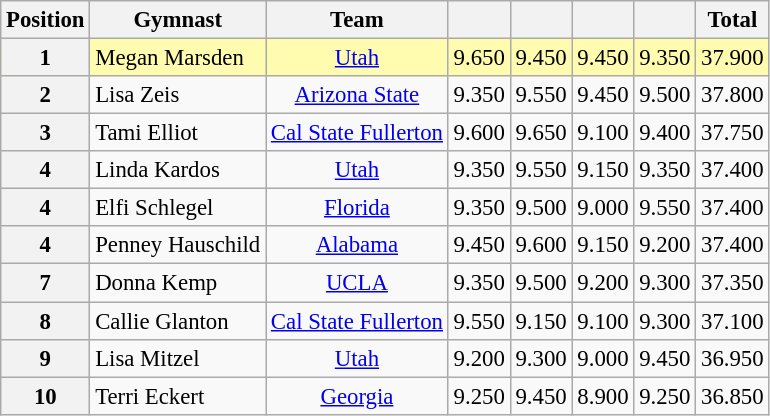<table class="wikitable sortable" style="text-align:center; font-size:95%">
<tr>
<th scope=col>Position</th>
<th scope=col>Gymnast</th>
<th scope=col>Team</th>
<th scope=col></th>
<th scope=col></th>
<th scope=col></th>
<th scope=col></th>
<th scope=col>Total</th>
</tr>
<tr bgcolor=fffcaf>
<th scope=row>1</th>
<td align=left>Megan Marsden</td>
<td><a href='#'>Utah</a></td>
<td>9.650</td>
<td>9.450</td>
<td>9.450</td>
<td>9.350</td>
<td>37.900</td>
</tr>
<tr>
<th scope=row>2</th>
<td align=left>Lisa Zeis</td>
<td><a href='#'>Arizona State</a></td>
<td>9.350</td>
<td>9.550</td>
<td>9.450</td>
<td>9.500</td>
<td>37.800</td>
</tr>
<tr>
<th scope=row>3</th>
<td align=left>Tami Elliot</td>
<td><a href='#'>Cal State Fullerton</a></td>
<td>9.600</td>
<td>9.650</td>
<td>9.100</td>
<td>9.400</td>
<td>37.750</td>
</tr>
<tr>
<th scope=row>4</th>
<td align=left>Linda Kardos</td>
<td><a href='#'>Utah</a></td>
<td>9.350</td>
<td>9.550</td>
<td>9.150</td>
<td>9.350</td>
<td>37.400</td>
</tr>
<tr>
<th scope=row>4</th>
<td align=left>Elfi Schlegel</td>
<td><a href='#'>Florida</a></td>
<td>9.350</td>
<td>9.500</td>
<td>9.000</td>
<td>9.550</td>
<td>37.400</td>
</tr>
<tr>
<th scope=row>4</th>
<td align=left>Penney Hauschild</td>
<td><a href='#'>Alabama</a></td>
<td>9.450</td>
<td>9.600</td>
<td>9.150</td>
<td>9.200</td>
<td>37.400</td>
</tr>
<tr>
<th scope=row>7</th>
<td align=left>Donna Kemp</td>
<td><a href='#'>UCLA</a></td>
<td>9.350</td>
<td>9.500</td>
<td>9.200</td>
<td>9.300</td>
<td>37.350</td>
</tr>
<tr>
<th scope=row>8</th>
<td align=left>Callie Glanton</td>
<td><a href='#'>Cal State Fullerton</a></td>
<td>9.550</td>
<td>9.150</td>
<td>9.100</td>
<td>9.300</td>
<td>37.100</td>
</tr>
<tr>
<th scope=row>9</th>
<td align=left>Lisa Mitzel</td>
<td><a href='#'>Utah</a></td>
<td>9.200</td>
<td>9.300</td>
<td>9.000</td>
<td>9.450</td>
<td>36.950</td>
</tr>
<tr>
<th scope=row>10</th>
<td align=left>Terri Eckert</td>
<td><a href='#'>Georgia</a></td>
<td>9.250</td>
<td>9.450</td>
<td>8.900</td>
<td>9.250</td>
<td>36.850</td>
</tr>
</table>
